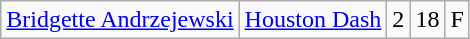<table class="wikitable" style="text-align: center;">
<tr>
<td><a href='#'>Bridgette Andrzejewski</a></td>
<td><a href='#'>Houston Dash</a></td>
<td>2</td>
<td>18</td>
<td>F</td>
</tr>
</table>
